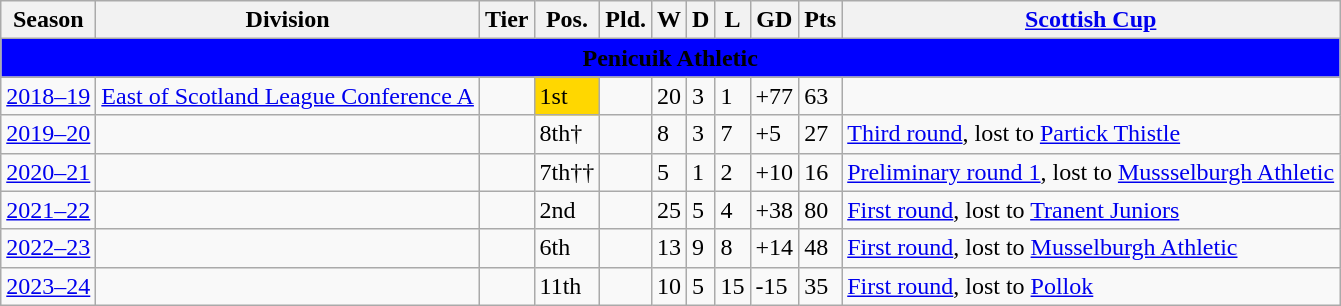<table class="wikitable">
<tr>
<th>Season</th>
<th>Division</th>
<th>Tier</th>
<th>Pos.</th>
<th>Pld.</th>
<th>W</th>
<th>D</th>
<th>L</th>
<th>GD</th>
<th>Pts</th>
<th><a href='#'>Scottish Cup</a></th>
</tr>
<tr>
<td colspan="13" align=center bgcolor="#00f"><span><strong>Penicuik Athletic</strong></span></td>
</tr>
<tr>
<td><a href='#'>2018–19</a></td>
<td><a href='#'>East of Scotland League Conference A</a></td>
<td></td>
<td bgcolor=gold>1st</td>
<td></td>
<td>20</td>
<td>3</td>
<td>1</td>
<td>+77</td>
<td>63</td>
<td></td>
</tr>
<tr>
<td><a href='#'>2019–20</a></td>
<td></td>
<td></td>
<td>8th†</td>
<td></td>
<td>8</td>
<td>3</td>
<td>7</td>
<td>+5</td>
<td>27</td>
<td><a href='#'>Third round</a>, lost to <a href='#'>Partick Thistle</a></td>
</tr>
<tr>
<td><a href='#'>2020–21</a></td>
<td></td>
<td></td>
<td>7th††</td>
<td></td>
<td>5</td>
<td>1</td>
<td>2</td>
<td>+10</td>
<td>16</td>
<td><a href='#'>Preliminary round 1</a>, lost to <a href='#'>Mussselburgh Athletic</a></td>
</tr>
<tr>
<td><a href='#'>2021–22</a></td>
<td></td>
<td></td>
<td>2nd</td>
<td></td>
<td>25</td>
<td>5</td>
<td>4</td>
<td>+38</td>
<td>80</td>
<td><a href='#'>First round</a>, lost to <a href='#'>Tranent Juniors</a></td>
</tr>
<tr>
<td><a href='#'>2022–23</a></td>
<td></td>
<td></td>
<td>6th</td>
<td></td>
<td>13</td>
<td>9</td>
<td>8</td>
<td>+14</td>
<td>48</td>
<td><a href='#'>First round</a>, lost to <a href='#'>Musselburgh Athletic</a></td>
</tr>
<tr>
<td><a href='#'>2023–24</a></td>
<td></td>
<td></td>
<td>11th</td>
<td></td>
<td>10</td>
<td>5</td>
<td>15</td>
<td>-15</td>
<td>35</td>
<td><a href='#'>First round</a>, lost to <a href='#'>Pollok</a></td>
</tr>
</table>
